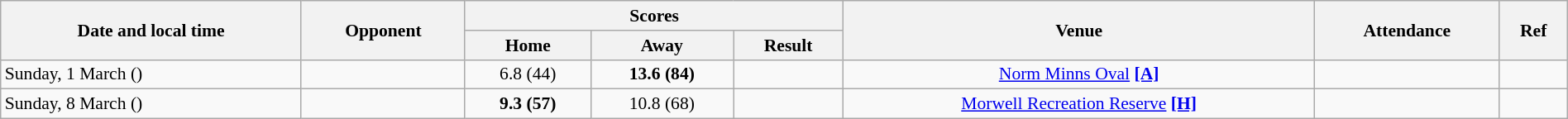<table class="wikitable plainrowheaders" style="font-size:90%; width:100%; text-align:center;">
<tr>
<th scope="col" rowspan=2>Date and local time</th>
<th scope="col" rowspan=2>Opponent</th>
<th scope="col" colspan=3>Scores</th>
<th scope="col" rowspan=2>Venue</th>
<th scope="col" rowspan=2>Attendance</th>
<th scope="col" rowspan=2>Ref</th>
</tr>
<tr>
<th scope="col">Home</th>
<th scope="col">Away</th>
<th scope="col">Result</th>
</tr>
<tr>
<td align=left>Sunday, 1 March ()</td>
<td align=left></td>
<td>6.8 (44)</td>
<td><strong>13.6 (84)</strong></td>
<td></td>
<td><a href='#'>Norm Minns Oval</a> <a href='#'><strong>[A]</strong></a></td>
<td></td>
<td></td>
</tr>
<tr>
<td align=left>Sunday, 8 March ()</td>
<td align=left></td>
<td><strong>9.3 (57)</strong></td>
<td>10.8 (68)</td>
<td></td>
<td><a href='#'>Morwell Recreation Reserve</a> <a href='#'><strong>[H]</strong></a></td>
<td></td>
<td></td>
</tr>
</table>
